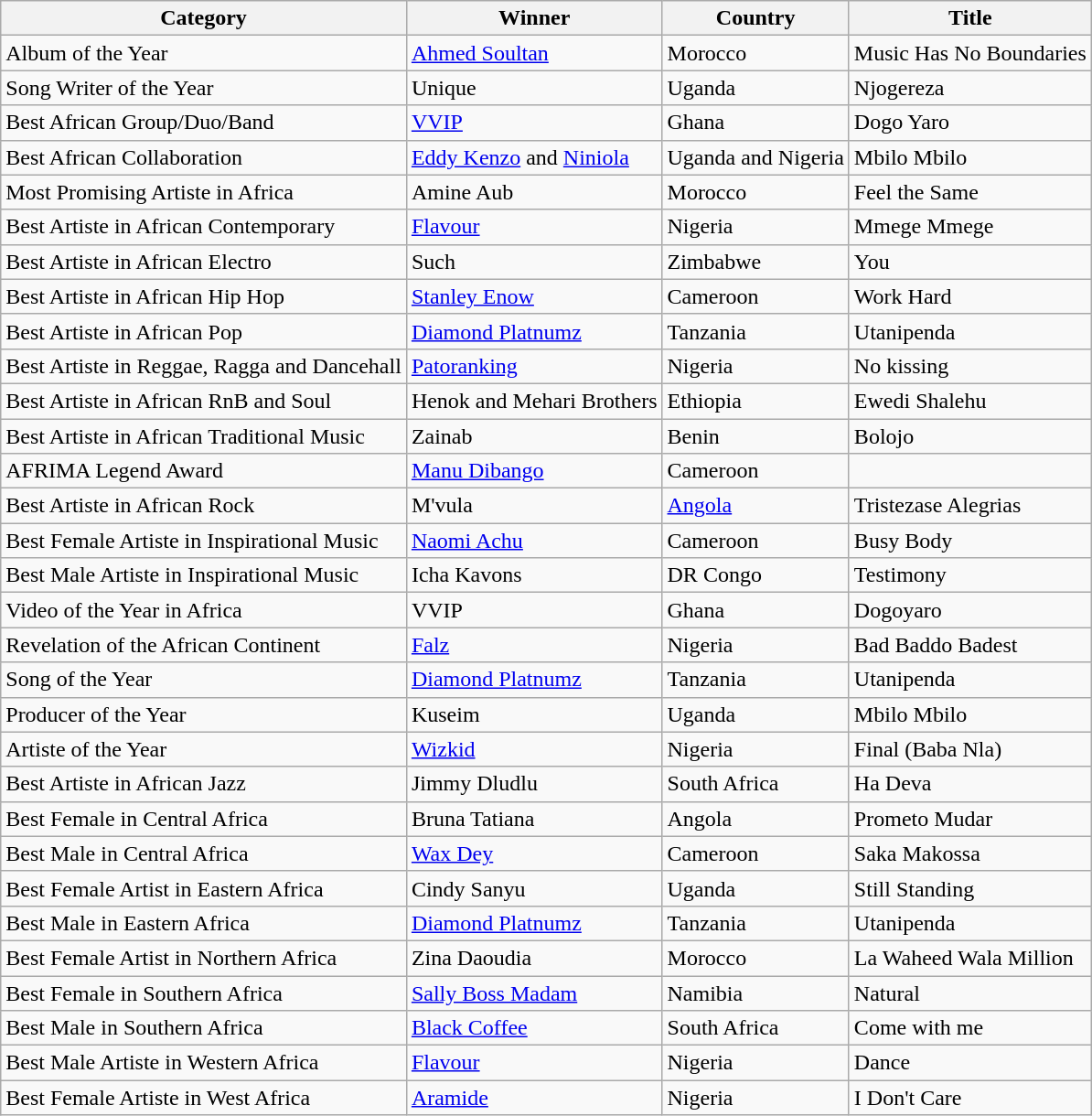<table class="wikitable">
<tr>
<th>Category</th>
<th>Winner</th>
<th>Country</th>
<th>Title</th>
</tr>
<tr>
<td>Album of the Year</td>
<td><a href='#'>Ahmed Soultan</a></td>
<td>Morocco</td>
<td>Music Has No Boundaries</td>
</tr>
<tr>
<td>Song Writer of the Year</td>
<td>Unique</td>
<td>Uganda</td>
<td>Njogereza</td>
</tr>
<tr>
<td>Best African Group/Duo/Band</td>
<td><a href='#'>VVIP</a></td>
<td>Ghana</td>
<td>Dogo Yaro</td>
</tr>
<tr>
<td>Best African Collaboration</td>
<td><a href='#'>Eddy Kenzo</a> and <a href='#'>Niniola</a></td>
<td>Uganda and Nigeria</td>
<td>Mbilo Mbilo</td>
</tr>
<tr>
<td>Most Promising Artiste in Africa</td>
<td>Amine Aub</td>
<td>Morocco</td>
<td>Feel the Same</td>
</tr>
<tr>
<td>Best Artiste in African Contemporary</td>
<td><a href='#'>Flavour</a></td>
<td>Nigeria</td>
<td>Mmege Mmege</td>
</tr>
<tr>
<td>Best Artiste in African Electro</td>
<td>Such</td>
<td>Zimbabwe</td>
<td>You</td>
</tr>
<tr>
<td>Best Artiste in African Hip Hop</td>
<td><a href='#'>Stanley Enow</a></td>
<td>Cameroon</td>
<td>Work Hard</td>
</tr>
<tr>
<td>Best Artiste in African Pop</td>
<td><a href='#'>Diamond Platnumz</a></td>
<td>Tanzania</td>
<td>Utanipenda</td>
</tr>
<tr>
<td>Best Artiste in Reggae, Ragga and Dancehall</td>
<td><a href='#'>Patoranking</a></td>
<td>Nigeria</td>
<td>No kissing</td>
</tr>
<tr>
<td>Best Artiste in African RnB and Soul</td>
<td>Henok and Mehari Brothers</td>
<td>Ethiopia</td>
<td>Ewedi Shalehu</td>
</tr>
<tr>
<td>Best Artiste in African Traditional Music</td>
<td>Zainab</td>
<td>Benin</td>
<td>Bolojo</td>
</tr>
<tr>
<td>AFRIMA Legend Award</td>
<td><a href='#'>Manu Dibango</a></td>
<td>Cameroon</td>
<td></td>
</tr>
<tr>
<td>Best Artiste in African Rock</td>
<td>M'vula</td>
<td><a href='#'>Angola</a></td>
<td>Tristezase Alegrias</td>
</tr>
<tr>
<td>Best Female Artiste in Inspirational Music</td>
<td><a href='#'>Naomi Achu</a></td>
<td>Cameroon</td>
<td>Busy Body</td>
</tr>
<tr>
<td>Best Male Artiste in Inspirational Music</td>
<td>Icha Kavons</td>
<td>DR Congo</td>
<td>Testimony</td>
</tr>
<tr>
<td>Video of the Year in Africa</td>
<td>VVIP</td>
<td>Ghana</td>
<td>Dogoyaro</td>
</tr>
<tr>
<td>Revelation of the African Continent</td>
<td><a href='#'>Falz</a></td>
<td>Nigeria</td>
<td>Bad Baddo Badest</td>
</tr>
<tr>
<td>Song of the Year</td>
<td><a href='#'>Diamond Platnumz</a></td>
<td>Tanzania</td>
<td>Utanipenda</td>
</tr>
<tr>
<td>Producer of the Year</td>
<td>Kuseim</td>
<td>Uganda</td>
<td>Mbilo Mbilo</td>
</tr>
<tr>
<td>Artiste of the Year</td>
<td><a href='#'>Wizkid</a></td>
<td>Nigeria</td>
<td>Final (Baba Nla)</td>
</tr>
<tr>
<td>Best Artiste in African Jazz</td>
<td>Jimmy Dludlu</td>
<td>South Africa</td>
<td>Ha Deva</td>
</tr>
<tr>
<td>Best Female in Central Africa</td>
<td>Bruna Tatiana</td>
<td>Angola</td>
<td>Prometo Mudar</td>
</tr>
<tr>
<td>Best Male in Central Africa</td>
<td><a href='#'>Wax Dey</a></td>
<td>Cameroon</td>
<td>Saka Makossa</td>
</tr>
<tr>
<td>Best Female Artist in Eastern Africa</td>
<td>Cindy Sanyu</td>
<td>Uganda</td>
<td>Still Standing</td>
</tr>
<tr>
<td>Best Male in Eastern Africa</td>
<td><a href='#'>Diamond Platnumz</a></td>
<td>Tanzania</td>
<td>Utanipenda</td>
</tr>
<tr>
<td>Best Female Artist in Northern Africa</td>
<td>Zina Daoudia</td>
<td>Morocco</td>
<td>La Waheed Wala Million</td>
</tr>
<tr>
<td>Best Female in Southern Africa</td>
<td><a href='#'>Sally Boss Madam</a></td>
<td>Namibia</td>
<td>Natural</td>
</tr>
<tr>
<td>Best Male in Southern Africa</td>
<td><a href='#'>Black Coffee</a></td>
<td>South Africa</td>
<td>Come with me</td>
</tr>
<tr>
<td>Best Male Artiste in Western Africa</td>
<td><a href='#'>Flavour</a></td>
<td>Nigeria</td>
<td>Dance</td>
</tr>
<tr>
<td>Best Female Artiste in West Africa</td>
<td><a href='#'>Aramide</a></td>
<td>Nigeria</td>
<td>I Don't Care</td>
</tr>
</table>
